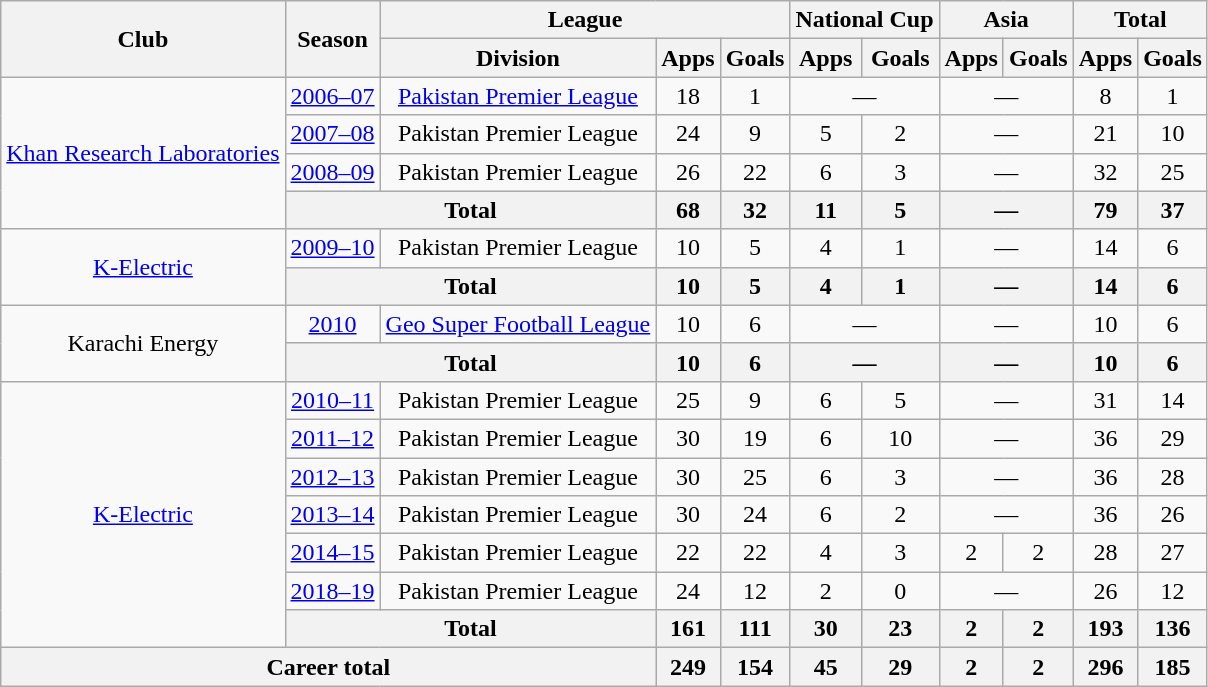<table class=wikitable style=text-align:center>
<tr>
<th rowspan=2>Club</th>
<th rowspan=2>Season</th>
<th colspan=3>League</th>
<th colspan=2>National Cup</th>
<th colspan=2>Asia</th>
<th colspan=2>Total</th>
</tr>
<tr>
<th>Division</th>
<th>Apps</th>
<th>Goals</th>
<th>Apps</th>
<th>Goals</th>
<th>Apps</th>
<th>Goals</th>
<th>Apps</th>
<th>Goals</th>
</tr>
<tr>
<td rowspan=4><a href='#'>Khan Research Laboratories</a></td>
<td><a href='#'>2006–07</a></td>
<td><a href='#'>Pakistan Premier League</a></td>
<td>18</td>
<td>1</td>
<td colspan=2>—</td>
<td colspan=2>—</td>
<td>8</td>
<td>1</td>
</tr>
<tr>
<td><a href='#'>2007–08</a></td>
<td>Pakistan Premier League</td>
<td>24</td>
<td>9</td>
<td>5</td>
<td>2</td>
<td colspan=2>—</td>
<td>21</td>
<td>10</td>
</tr>
<tr>
<td><a href='#'>2008–09</a></td>
<td>Pakistan Premier League</td>
<td>26</td>
<td>22</td>
<td>6</td>
<td>3</td>
<td colspan=2>—</td>
<td>32</td>
<td>25</td>
</tr>
<tr>
<th colspan=2>Total</th>
<th>68</th>
<th>32</th>
<th>11</th>
<th>5</th>
<th colspan=2>—</th>
<th>79</th>
<th>37</th>
</tr>
<tr>
<td rowspan=2><a href='#'>K-Electric</a></td>
<td><a href='#'>2009–10</a></td>
<td>Pakistan Premier League</td>
<td>10</td>
<td>5</td>
<td>4</td>
<td>1</td>
<td colspan=2>—</td>
<td>14</td>
<td>6</td>
</tr>
<tr>
<th colspan=2>Total</th>
<th>10</th>
<th>5</th>
<th>4</th>
<th>1</th>
<th colspan=2>—</th>
<th>14</th>
<th>6</th>
</tr>
<tr>
<td rowspan=2>Karachi Energy</td>
<td><a href='#'>2010</a></td>
<td><a href='#'>Geo Super Football League</a></td>
<td>10</td>
<td>6</td>
<td colspan=2>—</td>
<td colspan=2>—</td>
<td>10</td>
<td>6</td>
</tr>
<tr>
<th colspan=2>Total</th>
<th>10</th>
<th>6</th>
<th colspan=2>—</th>
<th colspan=2>—</th>
<th>10</th>
<th>6</th>
</tr>
<tr>
<td rowspan=7><a href='#'>K-Electric</a></td>
<td><a href='#'>2010–11</a></td>
<td>Pakistan Premier League</td>
<td>25</td>
<td>9</td>
<td>6</td>
<td>5</td>
<td colspan=2>—</td>
<td>31</td>
<td>14</td>
</tr>
<tr>
<td><a href='#'>2011–12</a></td>
<td>Pakistan Premier League</td>
<td>30</td>
<td>19</td>
<td>6</td>
<td>10</td>
<td colspan=2>—</td>
<td>36</td>
<td>29</td>
</tr>
<tr>
<td><a href='#'>2012–13</a></td>
<td>Pakistan Premier League</td>
<td>30</td>
<td>25</td>
<td>6</td>
<td>3</td>
<td colspan=2>—</td>
<td>36</td>
<td>28</td>
</tr>
<tr>
<td><a href='#'>2013–14</a></td>
<td>Pakistan Premier League</td>
<td>30</td>
<td>24</td>
<td>6</td>
<td>2</td>
<td colspan=2>—</td>
<td>36</td>
<td>26</td>
</tr>
<tr>
<td><a href='#'>2014–15</a></td>
<td>Pakistan Premier League</td>
<td>22</td>
<td>22</td>
<td>4</td>
<td>3</td>
<td>2</td>
<td>2</td>
<td>28</td>
<td>27</td>
</tr>
<tr>
<td><a href='#'>2018–19</a></td>
<td>Pakistan Premier League</td>
<td>24</td>
<td>12</td>
<td>2</td>
<td>0</td>
<td colspan=2>—</td>
<td>26</td>
<td>12</td>
</tr>
<tr>
<th colspan=2>Total</th>
<th>161</th>
<th>111</th>
<th>30</th>
<th>23</th>
<th>2</th>
<th>2</th>
<th>193</th>
<th>136</th>
</tr>
<tr>
<th colspan=3>Career total</th>
<th>249</th>
<th>154</th>
<th>45</th>
<th>29</th>
<th>2</th>
<th>2</th>
<th>296</th>
<th>185</th>
</tr>
</table>
